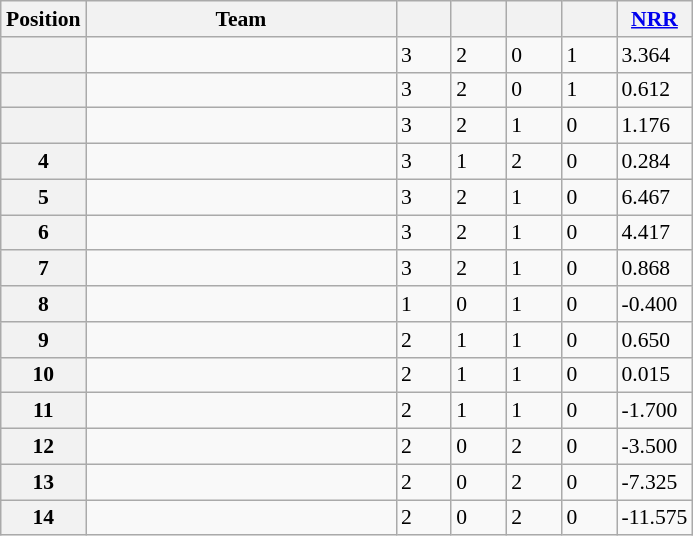<table class="wikitable" style="font-size:90%" style="text-align:center">
<tr>
<th width=50>Position</th>
<th width=200>Team</th>
<th width=30></th>
<th width=30></th>
<th width=30></th>
<th width=30></th>
<th width=30><a href='#'>NRR</a></th>
</tr>
<tr>
<th></th>
<td align=left></td>
<td>3</td>
<td>2</td>
<td>0</td>
<td>1</td>
<td>3.364</td>
</tr>
<tr>
<th></th>
<td align=left></td>
<td>3</td>
<td>2</td>
<td>0</td>
<td>1</td>
<td>0.612</td>
</tr>
<tr>
<th></th>
<td align=left></td>
<td>3</td>
<td>2</td>
<td>1</td>
<td>0</td>
<td>1.176</td>
</tr>
<tr>
<th>4</th>
<td align=left></td>
<td>3</td>
<td>1</td>
<td>2</td>
<td>0</td>
<td>0.284</td>
</tr>
<tr>
<th>5</th>
<td align=left></td>
<td>3</td>
<td>2</td>
<td>1</td>
<td>0</td>
<td>6.467</td>
</tr>
<tr>
<th>6</th>
<td align=left></td>
<td>3</td>
<td>2</td>
<td>1</td>
<td>0</td>
<td>4.417</td>
</tr>
<tr>
<th>7</th>
<td align=left></td>
<td>3</td>
<td>2</td>
<td>1</td>
<td>0</td>
<td>0.868</td>
</tr>
<tr>
<th>8</th>
<td align=left></td>
<td>1</td>
<td>0</td>
<td>1</td>
<td>0</td>
<td>-0.400</td>
</tr>
<tr>
<th>9</th>
<td align=left></td>
<td>2</td>
<td>1</td>
<td>1</td>
<td>0</td>
<td>0.650</td>
</tr>
<tr>
<th>10</th>
<td align=left></td>
<td>2</td>
<td>1</td>
<td>1</td>
<td>0</td>
<td>0.015</td>
</tr>
<tr>
<th>11</th>
<td align=left></td>
<td>2</td>
<td>1</td>
<td>1</td>
<td>0</td>
<td>-1.700</td>
</tr>
<tr>
<th>12</th>
<td align=left></td>
<td>2</td>
<td>0</td>
<td>2</td>
<td>0</td>
<td>-3.500</td>
</tr>
<tr>
<th>13</th>
<td align=left></td>
<td>2</td>
<td>0</td>
<td>2</td>
<td>0</td>
<td>-7.325</td>
</tr>
<tr>
<th>14</th>
<td align=left></td>
<td>2</td>
<td>0</td>
<td>2</td>
<td>0</td>
<td>-11.575</td>
</tr>
</table>
